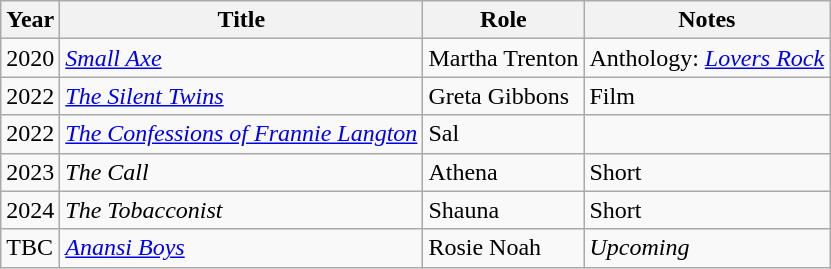<table class="wikitable sortable">
<tr>
<th>Year</th>
<th>Title</th>
<th>Role</th>
<th class="unsortable">Notes</th>
</tr>
<tr>
<td>2020</td>
<td><em><a href='#'>Small Axe</a></em></td>
<td>Martha Trenton</td>
<td>Anthology: <em><a href='#'>Lovers Rock</a></em></td>
</tr>
<tr>
<td>2022</td>
<td><em><a href='#'>The Silent Twins</a></em></td>
<td>Greta Gibbons</td>
<td>Film</td>
</tr>
<tr>
<td>2022</td>
<td><em><a href='#'>The Confessions of Frannie Langton</a></em></td>
<td>Sal</td>
<td></td>
</tr>
<tr>
<td>2023</td>
<td><em>The Call</em></td>
<td>Athena</td>
<td>Short</td>
</tr>
<tr>
<td>2024</td>
<td><em>The Tobacconist</em></td>
<td>Shauna</td>
<td>Short</td>
</tr>
<tr>
<td>TBC</td>
<td><em><a href='#'>Anansi Boys</a></em></td>
<td>Rosie Noah</td>
<td><em>Upcoming</em></td>
</tr>
</table>
